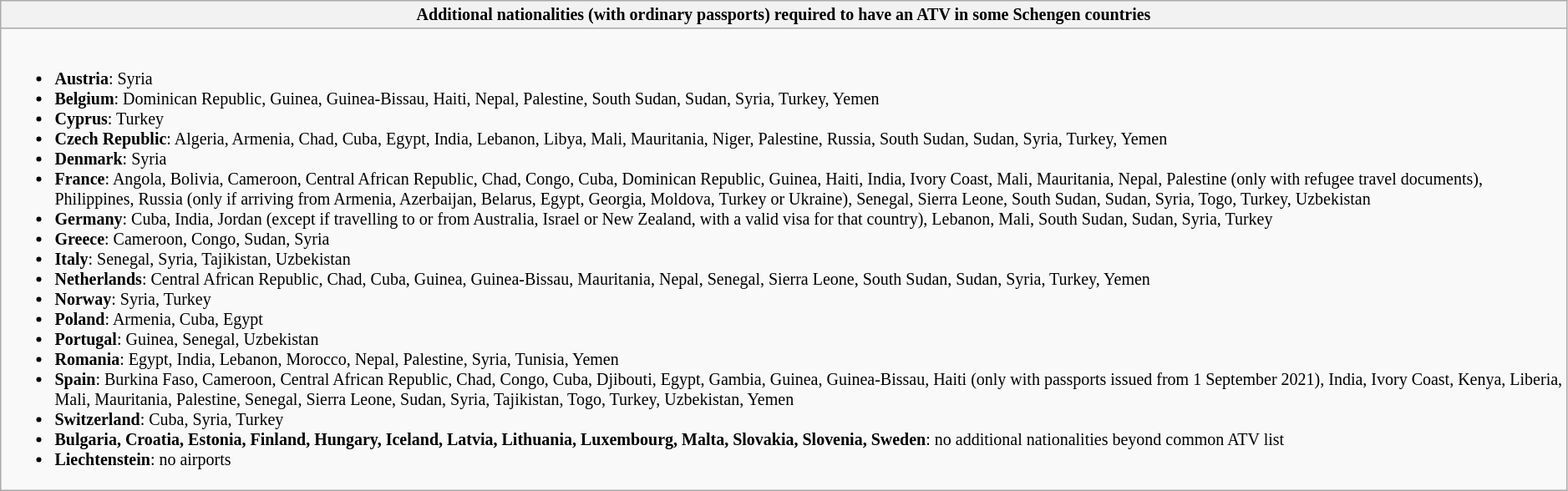<table class="wikitable collapsible collapsed" style="font-size: smaller; table-layout: fixed;">
<tr>
<th>Additional nationalities (with ordinary passports) required to have an ATV in some Schengen countries</th>
</tr>
<tr>
<td><br><ul><li><strong>Austria</strong>: Syria</li><li><strong>Belgium</strong>: Dominican Republic, Guinea, Guinea-Bissau, Haiti, Nepal, Palestine, South Sudan, Sudan, Syria, Turkey, Yemen</li><li><strong>Cyprus</strong>: Turkey</li><li><strong>Czech Republic</strong>: Algeria, Armenia, Chad, Cuba, Egypt, India, Lebanon, Libya, Mali, Mauritania, Niger, Palestine, Russia, South Sudan, Sudan, Syria, Turkey, Yemen</li><li><strong>Denmark</strong>: Syria</li><li><strong>France</strong>: Angola, Bolivia, Cameroon, Central African Republic, Chad, Congo, Cuba, Dominican Republic, Guinea, Haiti, India, Ivory Coast, Mali, Mauritania, Nepal, Palestine (only with refugee travel documents), Philippines, Russia (only if arriving from Armenia, Azerbaijan, Belarus, Egypt, Georgia, Moldova, Turkey or Ukraine), Senegal, Sierra Leone, South Sudan, Sudan, Syria, Togo, Turkey, Uzbekistan</li><li><strong>Germany</strong>: Cuba, India, Jordan (except if travelling to or from Australia, Israel or New Zealand, with a valid visa for that country), Lebanon, Mali, South Sudan, Sudan, Syria, Turkey</li><li><strong>Greece</strong>: Cameroon, Congo, Sudan, Syria</li><li><strong>Italy</strong>: Senegal, Syria, Tajikistan, Uzbekistan</li><li><strong>Netherlands</strong>: Central African Republic, Chad, Cuba, Guinea, Guinea-Bissau, Mauritania, Nepal, Senegal, Sierra Leone, South Sudan, Sudan, Syria, Turkey, Yemen</li><li><strong>Norway</strong>: Syria, Turkey</li><li><strong>Poland</strong>: Armenia, Cuba, Egypt</li><li><strong>Portugal</strong>: Guinea, Senegal, Uzbekistan</li><li><strong>Romania</strong>: Egypt, India, Lebanon, Morocco, Nepal, Palestine, Syria, Tunisia, Yemen</li><li><strong>Spain</strong>: Burkina Faso, Cameroon, Central African Republic, Chad, Congo, Cuba, Djibouti, Egypt, Gambia, Guinea, Guinea-Bissau, Haiti (only with passports issued from 1 September 2021), India, Ivory Coast, Kenya, Liberia, Mali, Mauritania, Palestine, Senegal, Sierra Leone, Sudan, Syria, Tajikistan, Togo, Turkey, Uzbekistan, Yemen</li><li><strong>Switzerland</strong>: Cuba, Syria, Turkey</li><li><strong>Bulgaria, Croatia, Estonia, Finland, Hungary, Iceland, Latvia, Lithuania, Luxembourg, Malta, Slovakia, Slovenia, Sweden</strong>: no additional nationalities beyond common ATV list</li><li><strong>Liechtenstein</strong>: no airports</li></ul></td>
</tr>
</table>
